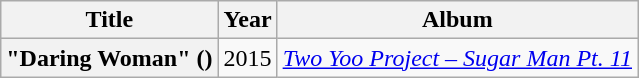<table class="wikitable plainrowheaders" style="text-align:center">
<tr>
<th scope="col">Title</th>
<th scope="col">Year</th>
<th scope="col">Album</th>
</tr>
<tr>
<th scope="row">"Daring Woman" ()<br></th>
<td>2015</td>
<td><em><a href='#'>Two Yoo Project – Sugar Man Pt. 11</a></em></td>
</tr>
</table>
